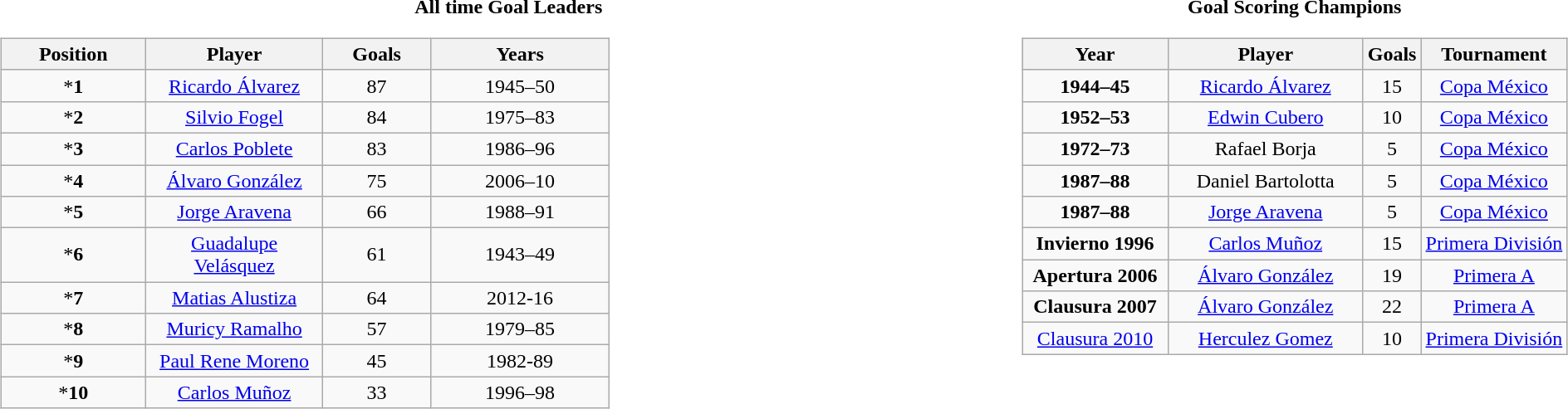<table -table cellpadding="1" cellspacing="2" style="width: 100%; text-align: left; border:0">
<tr>
<td style="width:65%; vertical-align:top; text-align:center;"><br><strong>All time Goal Leaders</strong><table class="wikitable" style="width:60%">
<tr style="background:#ddd; text-align:center; color:black;">
<th width="5">Position</th>
<th width="60">Player</th>
<th width="5">Goals</th>
<th width="70">Years</th>
</tr>
<tr align=center>
<td>*<strong>1</strong></td>
<td> <a href='#'>Ricardo Álvarez</a></td>
<td>87</td>
<td>1945–50</td>
</tr>
<tr align=center>
<td>*<strong>2</strong></td>
<td> <a href='#'>Silvio Fogel</a></td>
<td>84</td>
<td>1975–83</td>
</tr>
<tr align=center>
<td>*<strong>3</strong></td>
<td> <a href='#'>Carlos Poblete</a></td>
<td>83</td>
<td>1986–96</td>
</tr>
<tr align=center>
<td>*<strong>4</strong></td>
<td> <a href='#'>Álvaro González</a></td>
<td>75</td>
<td>2006–10</td>
</tr>
<tr align=center>
<td>*<strong>5</strong></td>
<td> <a href='#'>Jorge Aravena</a></td>
<td>66</td>
<td>1988–91</td>
</tr>
<tr align=center>
<td>*<strong>6</strong></td>
<td> <a href='#'>Guadalupe Velásquez</a></td>
<td>61</td>
<td>1943–49</td>
</tr>
<tr align=center>
<td>*<strong>7</strong></td>
<td> <a href='#'>Matias Alustiza</a></td>
<td>64</td>
<td>2012-16</td>
</tr>
<tr align=center>
<td>*<strong>8</strong></td>
<td> <a href='#'>Muricy Ramalho</a></td>
<td>57</td>
<td>1979–85</td>
</tr>
<tr align=center>
<td>*<strong>9</strong></td>
<td> <a href='#'>Paul Rene Moreno</a></td>
<td>45</td>
<td>1982-89</td>
</tr>
<tr align=center>
<td>*<strong>10</strong></td>
<td> <a href='#'>Carlos Muñoz</a></td>
<td>33</td>
<td>1996–98</td>
</tr>
</table>
</td>
<td style="width:35%; vertical-align:top; text-align:center;"><br><strong>Goal Scoring Champions</strong><table class="wikitable" style="width:100%">
<tr style="background:#ddd; text-align:center; color:black;">
<th style="width:110px;">Year</th>
<th style="width:150px;">Player</th>
<th width="30">Goals</th>
<th style="width:110px;">Tournament</th>
</tr>
<tr align=center>
<td><strong>1944–45</strong></td>
<td> <a href='#'>Ricardo Álvarez</a></td>
<td>15</td>
<td><a href='#'>Copa México</a></td>
</tr>
<tr align=center>
<td><strong>1952–53</strong></td>
<td> <a href='#'>Edwin Cubero</a></td>
<td>10</td>
<td><a href='#'>Copa México</a></td>
</tr>
<tr align=center>
<td><strong>1972–73</strong></td>
<td> Rafael Borja</td>
<td>5</td>
<td><a href='#'>Copa México</a></td>
</tr>
<tr align=center>
<td><strong>1987–88</strong></td>
<td> Daniel Bartolotta</td>
<td>5</td>
<td><a href='#'>Copa México</a></td>
</tr>
<tr align=center>
<td><strong>1987–88</strong></td>
<td> <a href='#'>Jorge Aravena</a></td>
<td>5</td>
<td><a href='#'>Copa México</a></td>
</tr>
<tr align=center>
<td><strong>Invierno 1996</strong></td>
<td> <a href='#'>Carlos Muñoz</a></td>
<td>15</td>
<td><a href='#'>Primera División</a></td>
</tr>
<tr align=center>
<td><strong>Apertura 2006</strong></td>
<td> <a href='#'>Álvaro González</a></td>
<td>19</td>
<td><a href='#'>Primera A</a></td>
</tr>
<tr align=center>
<td><strong>Clausura 2007 </strong></td>
<td> <a href='#'>Álvaro González</a></td>
<td>22</td>
<td><a href='#'>Primera A</a></td>
</tr>
<tr align=center>
<td><a href='#'>Clausura 2010</a></td>
<td> <a href='#'>Herculez Gomez</a></td>
<td>10</td>
<td><a href='#'>Primera División</a></td>
</tr>
</table>
</td>
</tr>
</table>
